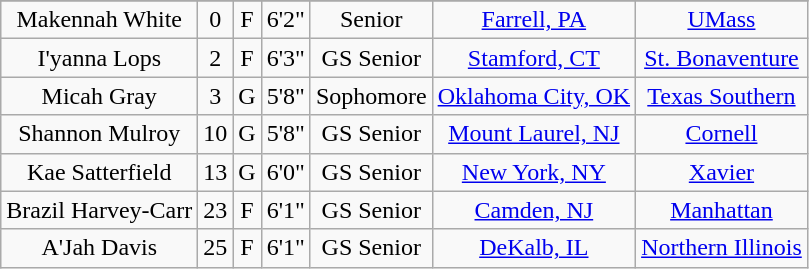<table class="wikitable sortable" style="text-align: center">
<tr align=center>
</tr>
<tr>
<td>Makennah White</td>
<td>0</td>
<td>F</td>
<td>6'2"</td>
<td>Senior</td>
<td><a href='#'>Farrell, PA</a></td>
<td><a href='#'>UMass</a></td>
</tr>
<tr>
<td>I'yanna Lops</td>
<td>2</td>
<td>F</td>
<td>6'3"</td>
<td>GS Senior</td>
<td><a href='#'>Stamford, CT</a></td>
<td><a href='#'>St. Bonaventure</a></td>
</tr>
<tr>
<td>Micah Gray</td>
<td>3</td>
<td>G</td>
<td>5'8"</td>
<td>Sophomore</td>
<td><a href='#'>Oklahoma City, OK</a></td>
<td><a href='#'>Texas Southern</a></td>
</tr>
<tr>
<td>Shannon Mulroy</td>
<td>10</td>
<td>G</td>
<td>5'8"</td>
<td>GS Senior</td>
<td><a href='#'>Mount Laurel, NJ</a></td>
<td><a href='#'>Cornell</a></td>
</tr>
<tr>
<td>Kae Satterfield</td>
<td>13</td>
<td>G</td>
<td>6'0"</td>
<td>GS Senior</td>
<td><a href='#'>New York, NY</a></td>
<td><a href='#'>Xavier</a></td>
</tr>
<tr>
<td>Brazil Harvey-Carr</td>
<td>23</td>
<td>F</td>
<td>6'1"</td>
<td>GS Senior</td>
<td><a href='#'>Camden, NJ</a></td>
<td><a href='#'>Manhattan</a></td>
</tr>
<tr>
<td>A'Jah Davis</td>
<td>25</td>
<td>F</td>
<td>6'1"</td>
<td>GS Senior</td>
<td><a href='#'>DeKalb, IL</a></td>
<td><a href='#'>Northern Illinois</a></td>
</tr>
</table>
